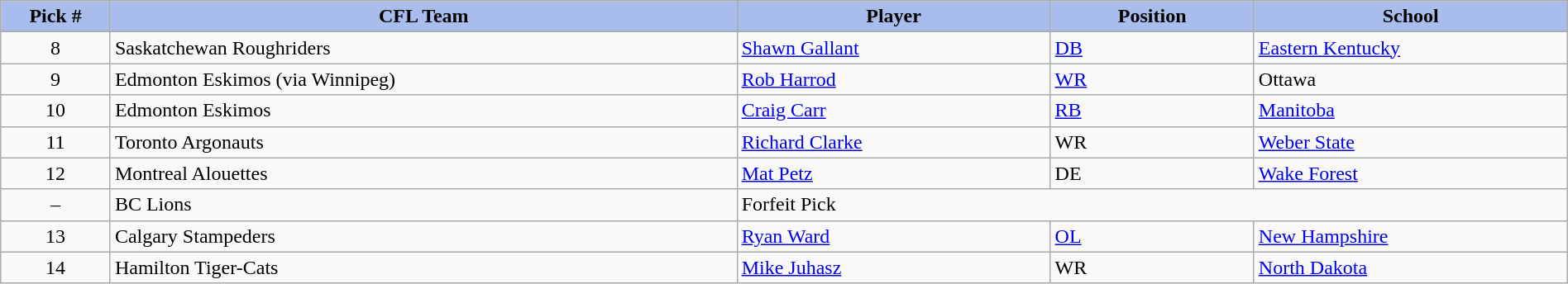<table class="wikitable" border="1" style="width: 100%">
<tr>
<th style="background:#a8bdec;" width=7%>Pick #</th>
<th width=40% style="background:#a8bdec;">CFL Team</th>
<th width=20% style="background:#a8bdec;">Player</th>
<th width=13% style="background:#a8bdec;">Position</th>
<th width=20% style="background:#a8bdec;">School</th>
</tr>
<tr>
<td align=center>8</td>
<td>Saskatchewan Roughriders</td>
<td><a href='#'>Shawn Gallant</a></td>
<td><a href='#'>DB</a></td>
<td><a href='#'>Eastern Kentucky</a></td>
</tr>
<tr>
<td align=center>9</td>
<td>Edmonton Eskimos (via Winnipeg)</td>
<td><a href='#'>Rob Harrod</a></td>
<td><a href='#'>WR</a></td>
<td>Ottawa</td>
</tr>
<tr>
<td align=center>10</td>
<td>Edmonton Eskimos</td>
<td><a href='#'>Craig Carr</a></td>
<td><a href='#'>RB</a></td>
<td><a href='#'>Manitoba</a></td>
</tr>
<tr>
<td align=center>11</td>
<td>Toronto Argonauts</td>
<td><a href='#'>Richard Clarke</a></td>
<td>WR</td>
<td><a href='#'>Weber State</a></td>
</tr>
<tr>
<td align=center>12</td>
<td>Montreal Alouettes</td>
<td><a href='#'>Mat Petz</a></td>
<td>DE</td>
<td><a href='#'>Wake Forest</a></td>
</tr>
<tr>
<td align=center>–</td>
<td>BC Lions</td>
<td colspan="3">Forfeit Pick</td>
</tr>
<tr>
<td align=center>13</td>
<td>Calgary Stampeders</td>
<td><a href='#'>Ryan Ward</a></td>
<td><a href='#'>OL</a></td>
<td><a href='#'>New Hampshire</a></td>
</tr>
<tr>
<td align=center>14</td>
<td>Hamilton Tiger-Cats</td>
<td><a href='#'>Mike Juhasz</a></td>
<td>WR</td>
<td><a href='#'>North Dakota</a></td>
</tr>
</table>
